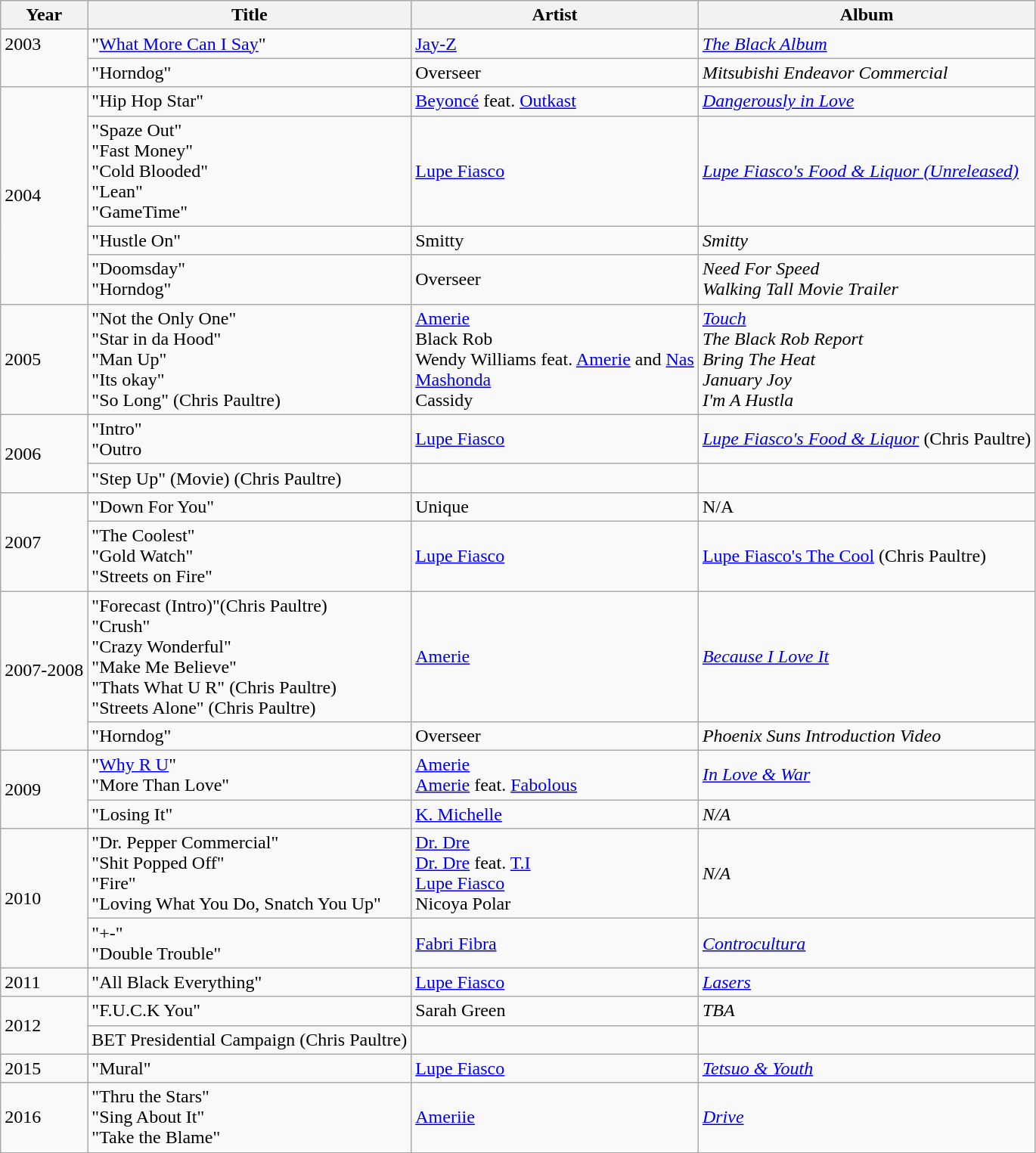<table class="wikitable collapsible">
<tr>
<th>Year</th>
<th>Title</th>
<th>Artist</th>
<th>Album</th>
</tr>
<tr valign=top>
<td rowspan="2">2003</td>
<td>"<a href='#'>What More Can I Say</a>"</td>
<td><a href='#'>Jay-Z</a></td>
<td><em><a href='#'>The Black Album</a></em></td>
</tr>
<tr>
<td>"Horndog"</td>
<td>Overseer</td>
<td><em>Mitsubishi Endeavor Commercial</em></td>
</tr>
<tr>
<td rowspan="4">2004</td>
<td>"Hip Hop Star"</td>
<td><a href='#'>Beyoncé</a> feat. <a href='#'>Outkast</a></td>
<td><em><a href='#'>Dangerously in Love</a></em></td>
</tr>
<tr>
<td>"Spaze Out"<br>"Fast Money"<br>"Cold Blooded"<br>"Lean"<br>"GameTime"</td>
<td><a href='#'>Lupe Fiasco</a></td>
<td><em><a href='#'>Lupe Fiasco's Food & Liquor (Unreleased)</a></em></td>
</tr>
<tr>
<td>"Hustle On"</td>
<td>Smitty</td>
<td><em>Smitty</em></td>
</tr>
<tr>
<td>"Doomsday"<br>"Horndog"</td>
<td>Overseer</td>
<td><em>Need For Speed</em><br><em>Walking Tall Movie Trailer</em></td>
</tr>
<tr>
<td>2005</td>
<td>"Not the Only One"<br>"Star in da Hood"<br>"Man Up"<br>"Its okay" <br> "So Long" (Chris Paultre)</td>
<td><a href='#'>Amerie</a><br>Black Rob<br>Wendy Williams feat. <a href='#'>Amerie</a> and <a href='#'>Nas</a><br><a href='#'>Mashonda</a><br> Cassidy</td>
<td><em><a href='#'>Touch</a></em><br><em>The Black Rob Report</em><br><em>Bring The Heat</em><br><em>January Joy</em><br><em>I'm A Hustla</em></td>
</tr>
<tr>
<td rowspan="2">2006</td>
<td>"Intro"<br>"Outro</td>
<td><a href='#'>Lupe Fiasco</a></td>
<td><em><a href='#'>Lupe Fiasco's Food & Liquor</a></em> (Chris Paultre)</td>
</tr>
<tr>
<td>"Step Up" (Movie) (Chris Paultre)</td>
<td></td>
<td></td>
</tr>
<tr>
<td rowspan="2">2007</td>
<td>"Down For You"</td>
<td>Unique</td>
<td>N/A</td>
</tr>
<tr>
<td>"The Coolest"<br>"Gold Watch"<br>"Streets on Fire"</td>
<td><a href='#'>Lupe Fiasco</a></td>
<td><a href='#'>Lupe Fiasco's The Cool</a> (Chris Paultre)</td>
</tr>
<tr>
<td rowspan="2">2007-2008</td>
<td>"Forecast (Intro)"(Chris Paultre)<br>"Crush"<br>"Crazy Wonderful"<br>"Make Me Believe"<br>"Thats What U R" (Chris Paultre) <br>"Streets Alone" (Chris Paultre)</td>
<td><a href='#'>Amerie</a></td>
<td><em><a href='#'>Because I Love It</a></em></td>
</tr>
<tr>
<td>"Horndog"</td>
<td>Overseer</td>
<td><em>Phoenix Suns Introduction Video</em></td>
</tr>
<tr>
<td rowspan="2">2009</td>
<td>"<a href='#'>Why R U</a>"<br>"More Than Love"</td>
<td><a href='#'>Amerie</a><br><a href='#'>Amerie</a> feat. <a href='#'>Fabolous</a></td>
<td><em><a href='#'>In Love & War</a></em></td>
</tr>
<tr>
<td>"Losing It"</td>
<td><a href='#'>K. Michelle</a></td>
<td><em>N/A</em></td>
</tr>
<tr>
<td rowspan="2">2010</td>
<td>"Dr. Pepper Commercial"<br>"Shit Popped Off"<br>"Fire"<br>"Loving What You Do, Snatch You Up"</td>
<td><a href='#'>Dr. Dre</a><br><a href='#'>Dr. Dre</a> feat. <a href='#'>T.I</a><br><a href='#'>Lupe Fiasco</a><br>Nicoya Polar</td>
<td><em>N/A</em></td>
</tr>
<tr>
<td>"+-"<br>"Double Trouble"</td>
<td><a href='#'>Fabri Fibra</a></td>
<td><em><a href='#'>Controcultura</a></em></td>
</tr>
<tr>
<td>2011</td>
<td>"All Black Everything"</td>
<td><a href='#'>Lupe Fiasco</a></td>
<td><em><a href='#'>Lasers</a></em></td>
</tr>
<tr>
<td rowspan="2">2012</td>
<td>"F.U.C.K You"</td>
<td>Sarah Green</td>
<td><em>TBA</em></td>
</tr>
<tr>
<td>BET Presidential Campaign (Chris Paultre)</td>
<td></td>
<td></td>
</tr>
<tr>
<td>2015</td>
<td>"Mural"</td>
<td><a href='#'>Lupe Fiasco</a></td>
<td><em><a href='#'>Tetsuo & Youth</a></em></td>
</tr>
<tr>
<td rowspan="2">2016</td>
<td>"Thru the Stars"<br>"Sing About It"<br>"Take the Blame"</td>
<td><a href='#'>Ameriie</a></td>
<td><em><a href='#'>Drive</a></em></td>
</tr>
<tr>
</tr>
</table>
